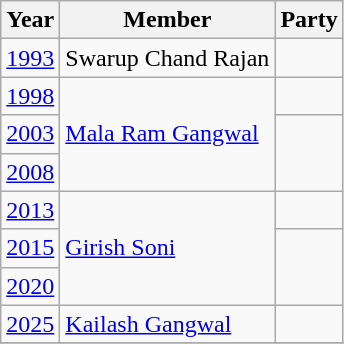<table class="wikitable">
<tr>
<th>Year</th>
<th>Member</th>
<th colspan=2>Party</th>
</tr>
<tr>
<td><a href='#'>1993</a></td>
<td>Swarup Chand Rajan</td>
<td></td>
</tr>
<tr>
<td><a href='#'>1998</a></td>
<td rowspan="3"><a href='#'>Mala Ram Gangwal</a></td>
<td></td>
</tr>
<tr>
<td><a href='#'>2003</a></td>
</tr>
<tr>
<td><a href='#'>2008</a></td>
</tr>
<tr>
<td><a href='#'>2013</a></td>
<td rowspan="3"><a href='#'>Girish Soni</a></td>
<td></td>
</tr>
<tr>
<td><a href='#'>2015</a></td>
</tr>
<tr>
<td><a href='#'>2020</a></td>
</tr>
<tr>
<td><a href='#'>2025</a></td>
<td><a href='#'>Kailash Gangwal</a></td>
<td></td>
</tr>
<tr>
</tr>
</table>
